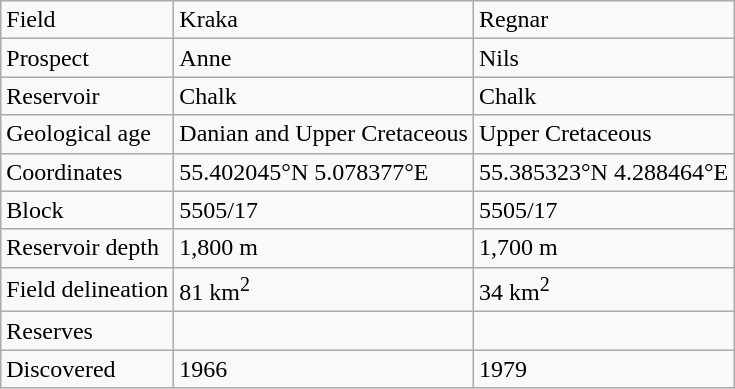<table class="wikitable">
<tr>
<td>Field</td>
<td>Kraka</td>
<td>Regnar</td>
</tr>
<tr>
<td>Prospect</td>
<td>Anne</td>
<td>Nils</td>
</tr>
<tr>
<td>Reservoir</td>
<td>Chalk</td>
<td>Chalk</td>
</tr>
<tr>
<td>Geological age</td>
<td>Danian and Upper Cretaceous</td>
<td>Upper Cretaceous</td>
</tr>
<tr>
<td>Coordinates</td>
<td>55.402045°N 5.078377°E</td>
<td>55.385323°N 4.288464°E</td>
</tr>
<tr>
<td>Block</td>
<td>5505/17</td>
<td>5505/17</td>
</tr>
<tr>
<td>Reservoir depth</td>
<td>1,800 m</td>
<td>1,700 m</td>
</tr>
<tr>
<td>Field delineation</td>
<td>81 km<sup>2</sup></td>
<td>34 km<sup>2</sup></td>
</tr>
<tr>
<td>Reserves</td>
<td></td>
<td></td>
</tr>
<tr>
<td>Discovered</td>
<td>1966</td>
<td>1979</td>
</tr>
</table>
